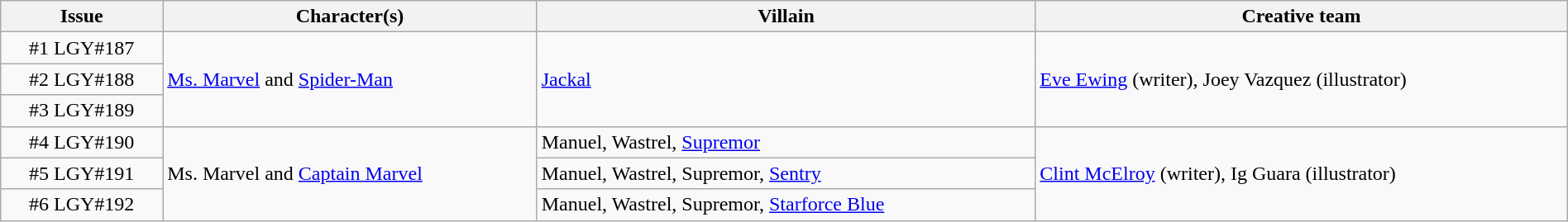<table class="wikitable" style="width:100%;">
<tr>
<th>Issue</th>
<th>Character(s)</th>
<th>Villain</th>
<th>Creative team</th>
</tr>
<tr>
<td style="text-align:center;">#1 LGY#187</td>
<td rowspan="3"><a href='#'>Ms. Marvel</a> and <a href='#'>Spider-Man</a></td>
<td rowspan="3"><a href='#'>Jackal</a></td>
<td rowspan="3"><a href='#'>Eve Ewing</a> (writer), Joey Vazquez (illustrator)</td>
</tr>
<tr>
<td style="text-align:center;">#2 LGY#188</td>
</tr>
<tr>
<td style="text-align:center;">#3 LGY#189</td>
</tr>
<tr>
<td style="text-align:center;">#4 LGY#190</td>
<td rowspan="3">Ms. Marvel and <a href='#'>Captain Marvel</a></td>
<td>Manuel, Wastrel, <a href='#'>Supremor</a></td>
<td rowspan="3"><a href='#'>Clint McElroy</a> (writer), Ig Guara (illustrator)</td>
</tr>
<tr>
<td style="text-align:center;">#5 LGY#191</td>
<td>Manuel, Wastrel, Supremor, <a href='#'>Sentry</a></td>
</tr>
<tr>
<td style="text-align:center;">#6 LGY#192</td>
<td>Manuel, Wastrel, Supremor, <a href='#'>Starforce Blue</a></td>
</tr>
</table>
